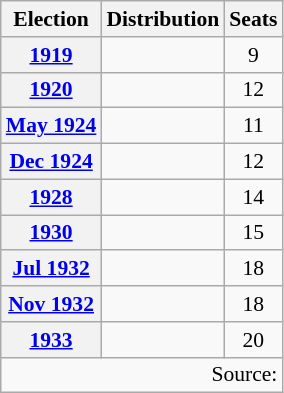<table class=wikitable style="font-size:90%; text-align:center">
<tr>
<th>Election</th>
<th>Distribution</th>
<th>Seats</th>
</tr>
<tr>
<th><a href='#'>1919</a></th>
<td align=left>        </td>
<td>9</td>
</tr>
<tr>
<th><a href='#'>1920</a></th>
<td align=left>           </td>
<td>12</td>
</tr>
<tr>
<th><a href='#'>May 1924</a></th>
<td align=left>          </td>
<td>11</td>
</tr>
<tr>
<th><a href='#'>Dec 1924</a></th>
<td align=left>           </td>
<td>12</td>
</tr>
<tr>
<th><a href='#'>1928</a></th>
<td align=left>             </td>
<td>14</td>
</tr>
<tr>
<th><a href='#'>1930</a></th>
<td align=left>              </td>
<td>15</td>
</tr>
<tr>
<th><a href='#'>Jul 1932</a></th>
<td align=left>                 </td>
<td>18</td>
</tr>
<tr>
<th><a href='#'>Nov 1932</a></th>
<td align=left>                 </td>
<td>18</td>
</tr>
<tr>
<th><a href='#'>1933</a></th>
<td align=left>                   </td>
<td>20</td>
</tr>
<tr>
<td colspan=3 align=right>Source: </td>
</tr>
</table>
